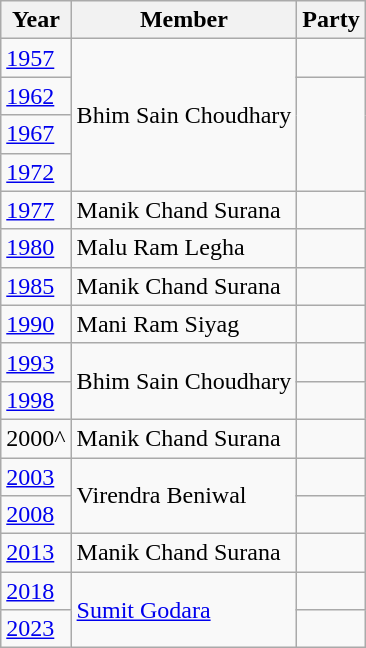<table class="wikitable sortable">
<tr>
<th>Year</th>
<th>Member</th>
<th colspan=2>Party</th>
</tr>
<tr>
<td><a href='#'>1957</a></td>
<td rowspan=4>Bhim Sain Choudhary</td>
<td></td>
</tr>
<tr>
<td><a href='#'>1962</a></td>
</tr>
<tr>
<td><a href='#'>1967</a></td>
</tr>
<tr>
<td><a href='#'>1972</a></td>
</tr>
<tr>
<td><a href='#'>1977</a></td>
<td>Manik Chand Surana</td>
<td></td>
</tr>
<tr>
<td><a href='#'>1980</a></td>
<td>Malu Ram Legha</td>
<td></td>
</tr>
<tr>
<td><a href='#'>1985</a></td>
<td>Manik Chand Surana</td>
<td></td>
</tr>
<tr>
<td><a href='#'>1990</a></td>
<td>Mani Ram Siyag</td>
</tr>
<tr>
<td><a href='#'>1993</a></td>
<td rowspan=2>Bhim Sain Choudhary</td>
<td></td>
</tr>
<tr>
<td><a href='#'>1998</a></td>
</tr>
<tr>
<td>2000^</td>
<td>Manik Chand Surana</td>
<td></td>
</tr>
<tr>
<td><a href='#'>2003</a></td>
<td rowspan=2>Virendra Beniwal</td>
<td></td>
</tr>
<tr>
<td><a href='#'>2008</a></td>
</tr>
<tr>
<td><a href='#'>2013</a></td>
<td>Manik Chand Surana</td>
<td></td>
</tr>
<tr>
<td><a href='#'>2018</a></td>
<td rowspan=2><a href='#'>Sumit Godara</a></td>
<td></td>
</tr>
<tr>
<td><a href='#'>2023</a></td>
</tr>
</table>
